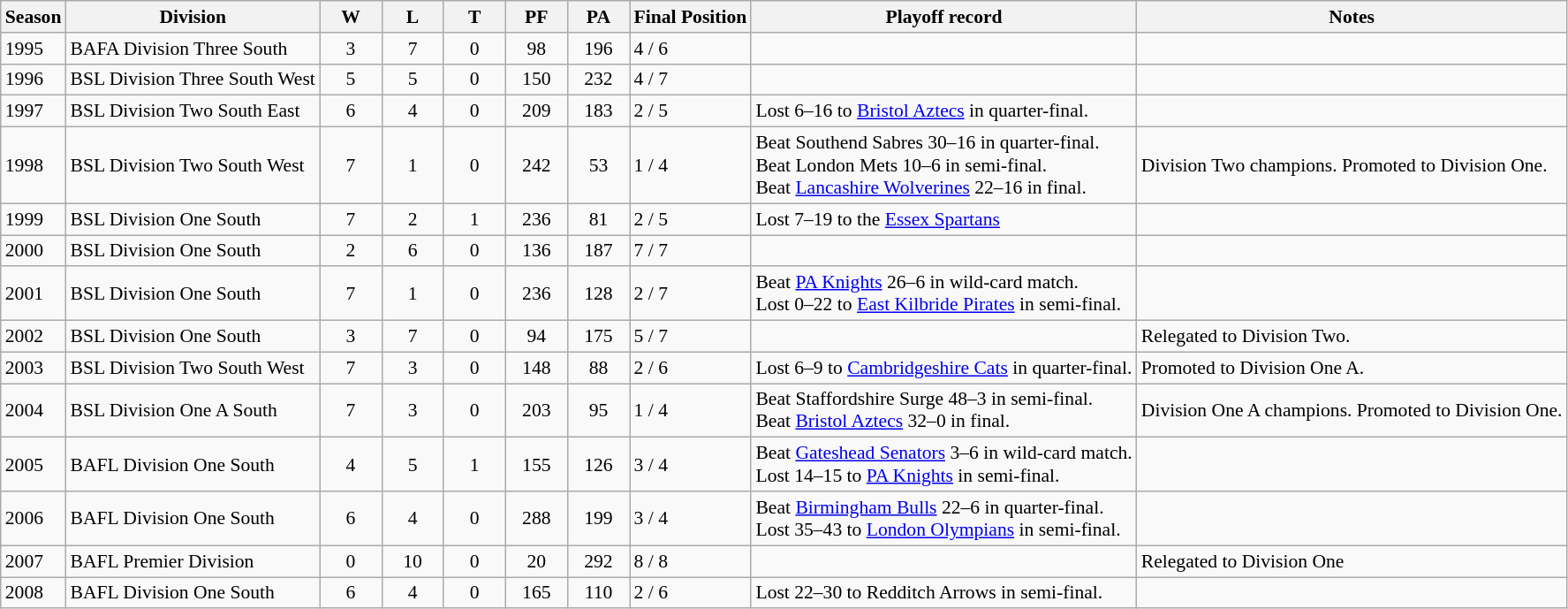<table class="wikitable" style="font-size: 90%;">
<tr>
<th>Season</th>
<th>Division</th>
<th width="40px">W</th>
<th width="40px">L</th>
<th width="40px">T</th>
<th width="40px">PF</th>
<th width="40px">PA</th>
<th>Final Position</th>
<th>Playoff record</th>
<th>Notes</th>
</tr>
<tr>
<td>1995</td>
<td>BAFA Division Three South</td>
<td align="center">3</td>
<td align="center">7</td>
<td align="center">0</td>
<td align="center">98</td>
<td align="center">196</td>
<td>4 / 6</td>
<td> </td>
<td> </td>
</tr>
<tr>
<td>1996</td>
<td>BSL Division Three South West</td>
<td align="center">5</td>
<td align="center">5</td>
<td align="center">0</td>
<td align="center">150</td>
<td align="center">232</td>
<td>4 / 7</td>
<td> </td>
<td> </td>
</tr>
<tr>
<td>1997</td>
<td>BSL Division Two South East</td>
<td align="center">6</td>
<td align="center">4</td>
<td align="center">0</td>
<td align="center">209</td>
<td align="center">183</td>
<td>2 / 5</td>
<td>Lost 6–16 to <a href='#'>Bristol Aztecs</a> in quarter-final.</td>
<td> </td>
</tr>
<tr>
<td>1998</td>
<td>BSL Division Two South West</td>
<td align="center">7</td>
<td align="center">1</td>
<td align="center">0</td>
<td align="center">242</td>
<td align="center">53</td>
<td>1 / 4</td>
<td>Beat Southend Sabres 30–16 in quarter-final.<br>Beat London Mets 10–6 in semi-final.<br>Beat <a href='#'>Lancashire Wolverines</a> 22–16 in final.</td>
<td>Division Two champions. Promoted to Division One.</td>
</tr>
<tr>
<td>1999</td>
<td>BSL Division One South</td>
<td align="center">7</td>
<td align="center">2</td>
<td align="center">1</td>
<td align="center">236</td>
<td align="center">81</td>
<td>2 / 5</td>
<td>Lost 7–19 to the <a href='#'>Essex Spartans</a></td>
<td> </td>
</tr>
<tr>
<td>2000</td>
<td>BSL Division One South</td>
<td align="center">2</td>
<td align="center">6</td>
<td align="center">0</td>
<td align="center">136</td>
<td align="center">187</td>
<td>7 / 7</td>
<td> </td>
<td> </td>
</tr>
<tr>
<td>2001</td>
<td>BSL Division One South</td>
<td align="center">7</td>
<td align="center">1</td>
<td align="center">0</td>
<td align="center">236</td>
<td align="center">128</td>
<td>2 / 7</td>
<td>Beat <a href='#'>PA Knights</a> 26–6 in wild-card match.<br>Lost 0–22 to <a href='#'>East Kilbride Pirates</a> in semi-final.</td>
<td> </td>
</tr>
<tr>
<td>2002</td>
<td>BSL Division One South</td>
<td align="center">3</td>
<td align="center">7</td>
<td align="center">0</td>
<td align="center">94</td>
<td align="center">175</td>
<td>5 / 7</td>
<td> </td>
<td>Relegated to Division Two.</td>
</tr>
<tr>
<td>2003</td>
<td>BSL Division Two South West</td>
<td align="center">7</td>
<td align="center">3</td>
<td align="center">0</td>
<td align="center">148</td>
<td align="center">88</td>
<td>2 / 6</td>
<td>Lost 6–9 to <a href='#'>Cambridgeshire Cats</a> in quarter-final.</td>
<td>Promoted to Division One A.</td>
</tr>
<tr>
<td>2004</td>
<td>BSL Division One A South</td>
<td align="center">7</td>
<td align="center">3</td>
<td align="center">0</td>
<td align="center">203</td>
<td align="center">95</td>
<td>1 / 4</td>
<td>Beat Staffordshire Surge 48–3 in semi-final.<br>Beat <a href='#'>Bristol Aztecs</a> 32–0 in final.</td>
<td>Division One A champions. Promoted to Division One.</td>
</tr>
<tr>
<td>2005</td>
<td>BAFL Division One South</td>
<td align="center">4</td>
<td align="center">5</td>
<td align="center">1</td>
<td align="center">155</td>
<td align="center">126</td>
<td>3 / 4</td>
<td>Beat <a href='#'>Gateshead Senators</a> 3–6 in wild-card match.<br>Lost 14–15 to <a href='#'>PA Knights</a> in semi-final.</td>
<td> </td>
</tr>
<tr>
<td>2006</td>
<td>BAFL Division One South</td>
<td align="center">6</td>
<td align="center">4</td>
<td align="center">0</td>
<td align="center">288</td>
<td align="center">199</td>
<td>3 / 4</td>
<td>Beat <a href='#'>Birmingham Bulls</a> 22–6 in quarter-final.<br>Lost 35–43 to <a href='#'>London Olympians</a> in semi-final.</td>
<td> </td>
</tr>
<tr>
<td>2007</td>
<td>BAFL Premier Division</td>
<td align="center">0</td>
<td align="center">10</td>
<td align="center">0</td>
<td align="center">20</td>
<td align="center">292</td>
<td>8 / 8</td>
<td> </td>
<td>Relegated to Division One</td>
</tr>
<tr>
<td>2008</td>
<td>BAFL Division One South</td>
<td align="center">6</td>
<td align="center">4</td>
<td align="center">0</td>
<td align="center">165</td>
<td align="center">110</td>
<td>2 / 6</td>
<td>Lost 22–30 to Redditch Arrows in semi-final.</td>
<td></td>
</tr>
</table>
